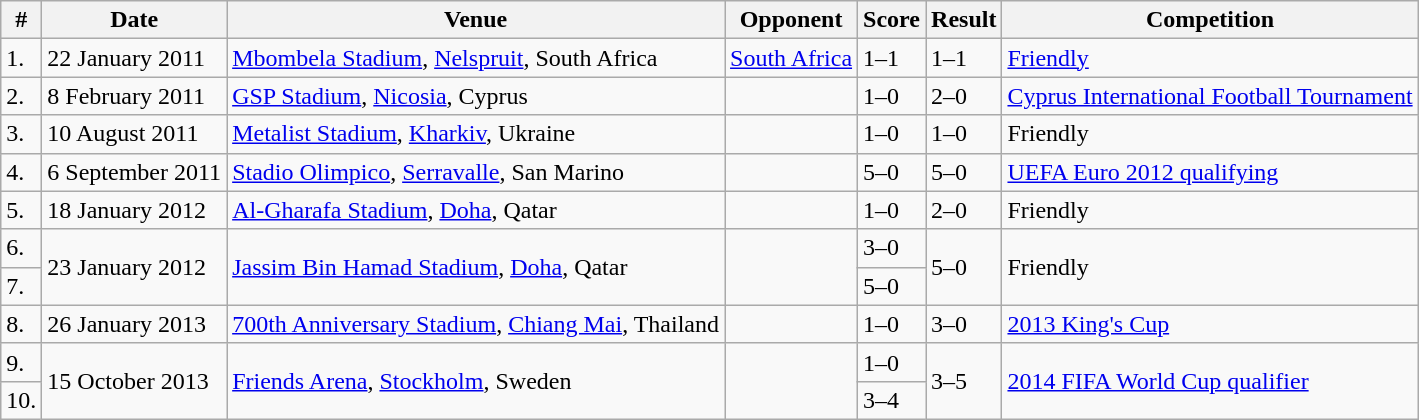<table class="wikitable">
<tr>
<th>#</th>
<th>Date</th>
<th>Venue</th>
<th>Opponent</th>
<th>Score</th>
<th>Result</th>
<th>Competition</th>
</tr>
<tr>
<td>1.</td>
<td>22 January 2011</td>
<td><a href='#'>Mbombela Stadium</a>, <a href='#'>Nelspruit</a>, South Africa</td>
<td> <a href='#'>South Africa</a></td>
<td>1–1</td>
<td>1–1</td>
<td><a href='#'>Friendly</a></td>
</tr>
<tr>
<td>2.</td>
<td>8 February 2011</td>
<td><a href='#'>GSP Stadium</a>, <a href='#'>Nicosia</a>, Cyprus</td>
<td></td>
<td>1–0</td>
<td>2–0</td>
<td><a href='#'>Cyprus International Football Tournament</a></td>
</tr>
<tr>
<td>3.</td>
<td>10 August 2011</td>
<td><a href='#'>Metalist Stadium</a>, <a href='#'>Kharkiv</a>, Ukraine</td>
<td></td>
<td>1–0</td>
<td>1–0</td>
<td>Friendly</td>
</tr>
<tr>
<td>4.</td>
<td>6 September 2011</td>
<td><a href='#'>Stadio Olimpico</a>, <a href='#'>Serravalle</a>, San Marino</td>
<td></td>
<td>5–0</td>
<td>5–0</td>
<td><a href='#'>UEFA Euro 2012 qualifying</a></td>
</tr>
<tr>
<td>5.</td>
<td>18 January 2012</td>
<td><a href='#'>Al-Gharafa Stadium</a>, <a href='#'>Doha</a>, Qatar</td>
<td></td>
<td>1–0</td>
<td>2–0</td>
<td>Friendly</td>
</tr>
<tr>
<td>6.</td>
<td rowspan="2">23 January 2012</td>
<td rowspan="2"><a href='#'>Jassim Bin Hamad Stadium</a>, <a href='#'>Doha</a>, Qatar</td>
<td rowspan="2"></td>
<td>3–0</td>
<td rowspan="2">5–0</td>
<td rowspan="2">Friendly</td>
</tr>
<tr>
<td>7.</td>
<td>5–0</td>
</tr>
<tr>
<td>8.</td>
<td>26 January 2013</td>
<td><a href='#'>700th Anniversary Stadium</a>, <a href='#'>Chiang Mai</a>, Thailand</td>
<td></td>
<td>1–0</td>
<td>3–0</td>
<td><a href='#'>2013 King's Cup</a></td>
</tr>
<tr>
<td>9.</td>
<td rowspan="2">15 October 2013</td>
<td rowspan="2"><a href='#'>Friends Arena</a>, <a href='#'>Stockholm</a>, Sweden</td>
<td rowspan="2"></td>
<td>1–0</td>
<td rowspan="2">3–5</td>
<td rowspan="2"><a href='#'>2014 FIFA World Cup qualifier</a></td>
</tr>
<tr>
<td>10.</td>
<td>3–4</td>
</tr>
</table>
